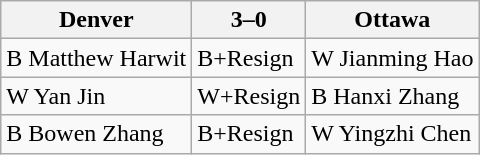<table class="wikitable">
<tr>
<th>Denver</th>
<th>3–0</th>
<th>Ottawa</th>
</tr>
<tr>
<td>B Matthew Harwit</td>
<td>B+Resign</td>
<td>W Jianming Hao</td>
</tr>
<tr>
<td>W Yan Jin</td>
<td>W+Resign</td>
<td>B Hanxi Zhang</td>
</tr>
<tr>
<td>B Bowen Zhang</td>
<td>B+Resign</td>
<td>W Yingzhi Chen</td>
</tr>
</table>
